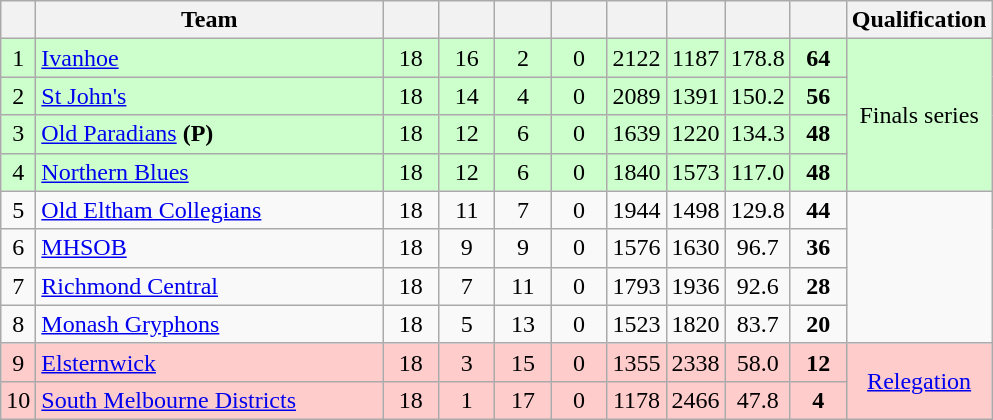<table class="wikitable" style="text-align:center; margin-bottom:0">
<tr>
<th style="width:10px"></th>
<th style="width:35%;">Team</th>
<th style="width:30px;"></th>
<th style="width:30px;"></th>
<th style="width:30px;"></th>
<th style="width:30px;"></th>
<th style="width:30px;"></th>
<th style="width:30px;"></th>
<th style="width:30px;"></th>
<th style="width:30px;"></th>
<th>Qualification</th>
</tr>
<tr style="background:#ccffcc;">
<td>1</td>
<td style="text-align:left;"><a href='#'>Ivanhoe</a></td>
<td>18</td>
<td>16</td>
<td>2</td>
<td>0</td>
<td>2122</td>
<td>1187</td>
<td>178.8</td>
<td><strong>64</strong></td>
<td rowspan=4>Finals series</td>
</tr>
<tr style="background:#ccffcc;">
<td>2</td>
<td style="text-align:left;"><a href='#'>St John's</a></td>
<td>18</td>
<td>14</td>
<td>4</td>
<td>0</td>
<td>2089</td>
<td>1391</td>
<td>150.2</td>
<td><strong>56</strong></td>
</tr>
<tr style="background:#ccffcc;">
<td>3</td>
<td style="text-align:left;"><a href='#'>Old Paradians</a> <strong>(P)</strong></td>
<td>18</td>
<td>12</td>
<td>6</td>
<td>0</td>
<td>1639</td>
<td>1220</td>
<td>134.3</td>
<td><strong>48</strong></td>
</tr>
<tr style="background:#ccffcc;">
<td>4</td>
<td style="text-align:left;"><a href='#'>Northern Blues</a></td>
<td>18</td>
<td>12</td>
<td>6</td>
<td>0</td>
<td>1840</td>
<td>1573</td>
<td>117.0</td>
<td><strong>48</strong></td>
</tr>
<tr>
<td>5</td>
<td style="text-align:left;"><a href='#'>Old Eltham Collegians</a></td>
<td>18</td>
<td>11</td>
<td>7</td>
<td>0</td>
<td>1944</td>
<td>1498</td>
<td>129.8</td>
<td><strong>44</strong></td>
</tr>
<tr>
<td>6</td>
<td style="text-align:left;"><a href='#'>MHSOB</a></td>
<td>18</td>
<td>9</td>
<td>9</td>
<td>0</td>
<td>1576</td>
<td>1630</td>
<td>96.7</td>
<td><strong>36</strong></td>
</tr>
<tr>
<td>7</td>
<td style="text-align:left;"><a href='#'>Richmond Central</a></td>
<td>18</td>
<td>7</td>
<td>11</td>
<td>0</td>
<td>1793</td>
<td>1936</td>
<td>92.6</td>
<td><strong>28</strong></td>
</tr>
<tr>
<td>8</td>
<td style="text-align:left;"><a href='#'>Monash Gryphons</a></td>
<td>18</td>
<td>5</td>
<td>13</td>
<td>0</td>
<td>1523</td>
<td>1820</td>
<td>83.7</td>
<td><strong>20</strong></td>
</tr>
<tr style="background:#FFCCCC;">
<td>9</td>
<td style="text-align:left;"><a href='#'>Elsternwick</a></td>
<td>18</td>
<td>3</td>
<td>15</td>
<td>0</td>
<td>1355</td>
<td>2338</td>
<td>58.0</td>
<td><strong>12</strong></td>
<td rowspan=2><a href='#'>Relegation</a></td>
</tr>
<tr style="background:#FFCCCC;">
<td>10</td>
<td style="text-align:left;"><a href='#'>South Melbourne Districts</a></td>
<td>18</td>
<td>1</td>
<td>17</td>
<td>0</td>
<td>1178</td>
<td>2466</td>
<td>47.8</td>
<td><strong>4</strong></td>
</tr>
</table>
